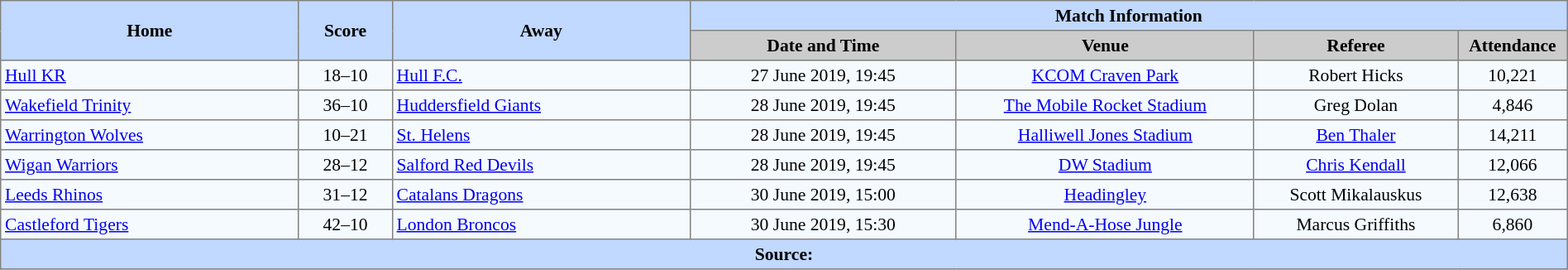<table border="1" style="border-collapse:collapse; font-size:90%; text-align:center;" cellpadding="3" cellspacing="0" width="100%">
<tr bgcolor="#C1D8FF">
<th rowspan="2" width="19%">Home</th>
<th rowspan="2" width="6%">Score</th>
<th rowspan="2" width="19%">Away</th>
<th colspan="4">Match Information</th>
</tr>
<tr bgcolor="#CCCCCC">
<th width="17%">Date and Time</th>
<th width="19%">Venue</th>
<th width="13%">Referee</th>
<th width="7%">Attendance</th>
</tr>
<tr bgcolor="#F5FAFF">
<td align="left"> <a href='#'>Hull KR</a></td>
<td>18–10</td>
<td align="left"> <a href='#'>Hull F.C.</a></td>
<td>27 June 2019, 19:45</td>
<td><a href='#'>KCOM Craven Park</a></td>
<td>Robert Hicks</td>
<td>10,221</td>
</tr>
<tr bgcolor="#F5FAFF">
<td align="left"> <a href='#'>Wakefield Trinity</a></td>
<td>36–10</td>
<td align="left"> <a href='#'>Huddersfield Giants</a></td>
<td>28 June 2019, 19:45</td>
<td><a href='#'>The Mobile Rocket Stadium</a></td>
<td>Greg Dolan</td>
<td>4,846</td>
</tr>
<tr bgcolor="#F5FAFF">
<td align="left"> <a href='#'>Warrington Wolves</a></td>
<td>10–21</td>
<td align="left"> <a href='#'>St. Helens</a></td>
<td>28 June 2019, 19:45</td>
<td><a href='#'>Halliwell Jones Stadium</a></td>
<td><a href='#'>Ben Thaler</a></td>
<td>14,211</td>
</tr>
<tr bgcolor="#F5FAFF">
<td align="left"> <a href='#'>Wigan Warriors</a></td>
<td>28–12</td>
<td align="left"> <a href='#'>Salford Red Devils</a></td>
<td>28 June 2019, 19:45</td>
<td><a href='#'>DW Stadium</a></td>
<td><a href='#'>Chris Kendall</a></td>
<td>12,066</td>
</tr>
<tr bgcolor="#F5FAFF">
<td align="left"> <a href='#'>Leeds Rhinos</a></td>
<td>31–12</td>
<td align="left"> <a href='#'>Catalans Dragons</a></td>
<td>30 June 2019, 15:00</td>
<td><a href='#'>Headingley</a></td>
<td>Scott Mikalauskus</td>
<td>12,638</td>
</tr>
<tr bgcolor="#F5FAFF">
<td align="left"> <a href='#'>Castleford Tigers</a></td>
<td>42–10</td>
<td align="left"> <a href='#'>London Broncos</a></td>
<td>30 June 2019, 15:30</td>
<td><a href='#'>Mend-A-Hose Jungle</a></td>
<td>Marcus Griffiths</td>
<td>6,860</td>
</tr>
<tr style="background:#c1d8ff;">
<th colspan="7">Source:</th>
</tr>
</table>
